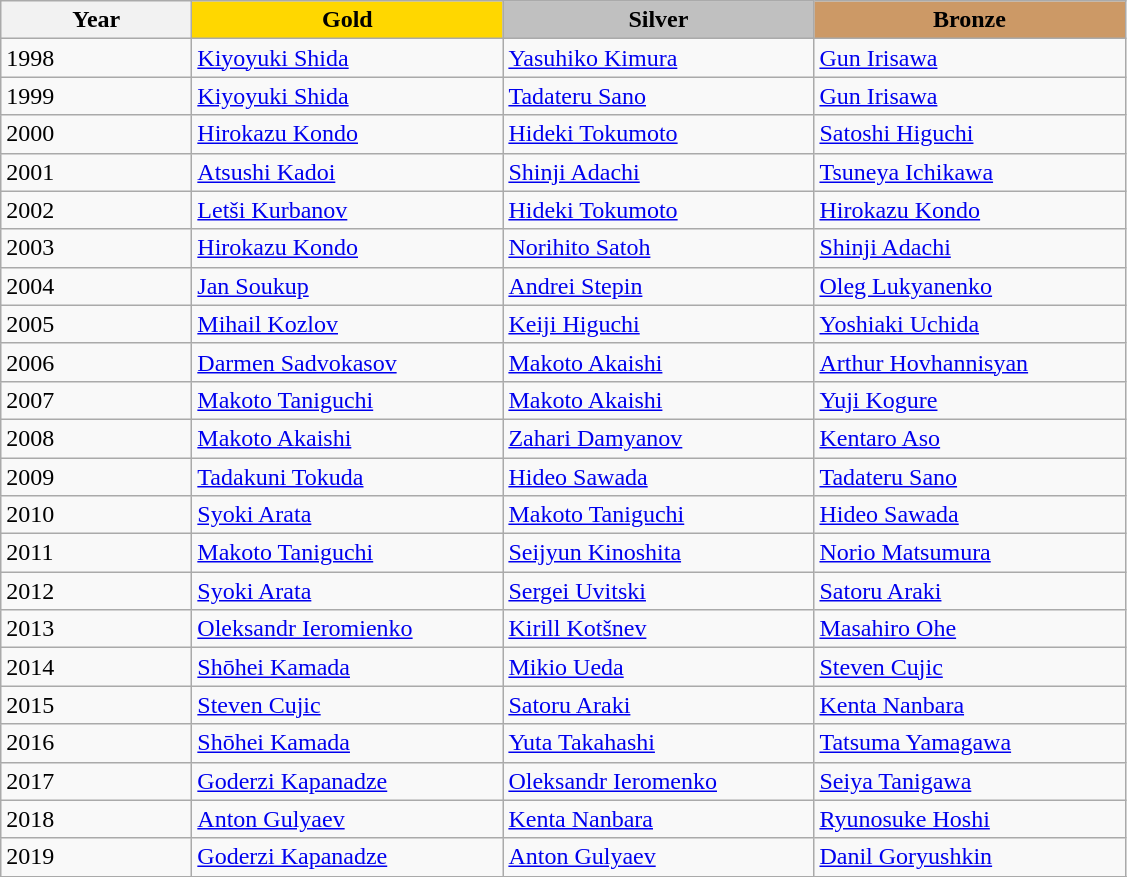<table class="wikitable">
<tr align=center>
<th width="120">Year</th>
<td width="200" bgcolor="gold"><strong>Gold</strong></td>
<td width="200" bgcolor="silver"><strong>Silver</strong></td>
<td width="200" bgcolor="CC9966"><strong>Bronze</strong></td>
</tr>
<tr>
<td>1998</td>
<td> <a href='#'>Kiyoyuki Shida</a></td>
<td> <a href='#'>Yasuhiko Kimura</a></td>
<td> <a href='#'>Gun Irisawa</a></td>
</tr>
<tr>
<td>1999</td>
<td> <a href='#'>Kiyoyuki Shida</a></td>
<td> <a href='#'>Tadateru Sano</a></td>
<td> <a href='#'>Gun Irisawa</a></td>
</tr>
<tr>
<td>2000</td>
<td> <a href='#'>Hirokazu Kondo</a></td>
<td> <a href='#'>Hideki Tokumoto</a></td>
<td> <a href='#'>Satoshi Higuchi</a></td>
</tr>
<tr>
<td>2001</td>
<td> <a href='#'>Atsushi Kadoi</a></td>
<td> <a href='#'>Shinji Adachi</a></td>
<td> <a href='#'>Tsuneya Ichikawa</a></td>
</tr>
<tr>
<td>2002</td>
<td> <a href='#'>Letši Kurbanov</a></td>
<td> <a href='#'>Hideki Tokumoto</a></td>
<td> <a href='#'>Hirokazu Kondo</a></td>
</tr>
<tr>
<td>2003</td>
<td> <a href='#'>Hirokazu Kondo</a></td>
<td> <a href='#'>Norihito Satoh</a></td>
<td> <a href='#'>Shinji Adachi</a></td>
</tr>
<tr>
<td>2004</td>
<td> <a href='#'>Jan Soukup</a></td>
<td> <a href='#'>Andrei Stepin</a></td>
<td> <a href='#'>Oleg Lukyanenko</a></td>
</tr>
<tr>
<td>2005</td>
<td> <a href='#'>Mihail Kozlov</a></td>
<td> <a href='#'>Keiji Higuchi</a></td>
<td> <a href='#'>Yoshiaki Uchida</a></td>
</tr>
<tr>
<td>2006</td>
<td> <a href='#'>Darmen Sadvokasov</a></td>
<td> <a href='#'>Makoto Akaishi</a></td>
<td> <a href='#'>Arthur Hovhannisyan</a></td>
</tr>
<tr>
<td>2007</td>
<td> <a href='#'>Makoto Taniguchi</a></td>
<td> <a href='#'>Makoto Akaishi</a></td>
<td> <a href='#'>Yuji Kogure</a></td>
</tr>
<tr>
<td>2008</td>
<td> <a href='#'>Makoto Akaishi</a></td>
<td> <a href='#'>Zahari Damyanov</a></td>
<td> <a href='#'>Kentaro Aso</a></td>
</tr>
<tr>
<td>2009</td>
<td> <a href='#'>Tadakuni Tokuda</a></td>
<td> <a href='#'>Hideo Sawada</a></td>
<td> <a href='#'>Tadateru Sano</a></td>
</tr>
<tr>
<td>2010</td>
<td> <a href='#'>Syoki Arata</a></td>
<td> <a href='#'>Makoto Taniguchi</a></td>
<td> <a href='#'>Hideo Sawada</a></td>
</tr>
<tr>
<td>2011</td>
<td> <a href='#'>Makoto Taniguchi</a></td>
<td> <a href='#'>Seijyun Kinoshita</a></td>
<td> <a href='#'>Norio Matsumura</a></td>
</tr>
<tr>
<td>2012</td>
<td> <a href='#'>Syoki Arata</a></td>
<td> <a href='#'>Sergei Uvitski</a></td>
<td> <a href='#'>Satoru Araki</a></td>
</tr>
<tr>
<td>2013</td>
<td> <a href='#'>Oleksandr Ieromienko</a></td>
<td> <a href='#'>Kirill Kotšnev</a></td>
<td> <a href='#'>Masahiro Ohe</a></td>
</tr>
<tr>
<td>2014</td>
<td> <a href='#'>Shōhei Kamada</a></td>
<td> <a href='#'>Mikio Ueda</a></td>
<td> <a href='#'>Steven Cujic</a></td>
</tr>
<tr>
<td>2015</td>
<td> <a href='#'>Steven Cujic</a></td>
<td> <a href='#'>Satoru Araki</a></td>
<td> <a href='#'>Kenta Nanbara</a></td>
</tr>
<tr>
<td>2016</td>
<td> <a href='#'>Shōhei Kamada</a></td>
<td> <a href='#'>Yuta Takahashi</a></td>
<td> <a href='#'>Tatsuma Yamagawa</a></td>
</tr>
<tr>
<td>2017</td>
<td> <a href='#'>Goderzi Kapanadze</a></td>
<td> <a href='#'>Oleksandr Ieromenko</a></td>
<td> <a href='#'>Seiya Tanigawa</a></td>
</tr>
<tr>
<td>2018</td>
<td> <a href='#'>Anton Gulyaev</a></td>
<td> <a href='#'>Kenta Nanbara</a></td>
<td> <a href='#'>Ryunosuke Hoshi</a></td>
</tr>
<tr>
<td>2019</td>
<td> <a href='#'>Goderzi Kapanadze</a></td>
<td> <a href='#'>Anton Gulyaev</a></td>
<td> <a href='#'>Danil Goryushkin</a></td>
</tr>
<tr>
</tr>
</table>
